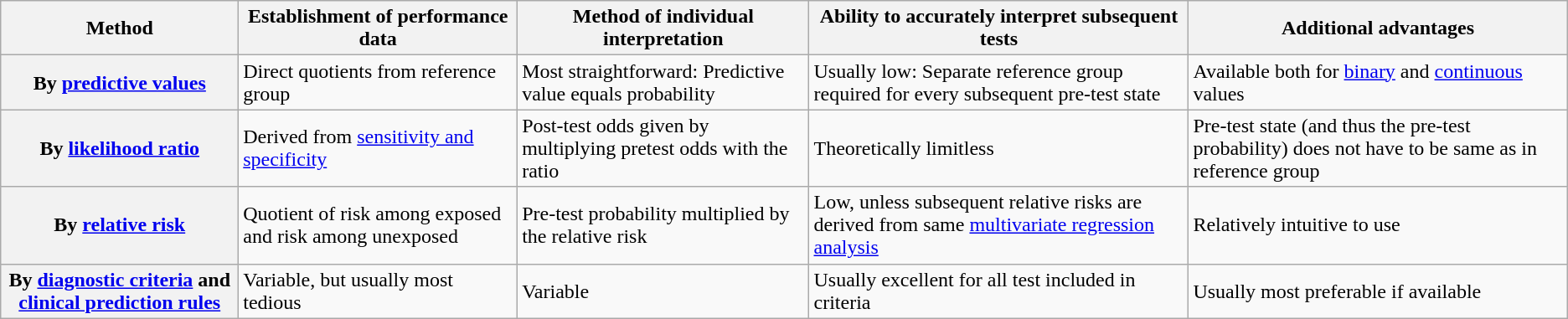<table class="wikitable">
<tr>
<th>Method</th>
<th>Establishment of performance data</th>
<th>Method of individual interpretation</th>
<th>Ability to accurately interpret subsequent tests</th>
<th>Additional advantages</th>
</tr>
<tr>
<th>By <a href='#'>predictive values</a></th>
<td>Direct quotients from reference group</td>
<td><span>Most straightforward: Predictive value equals probability</span></td>
<td><span> Usually low: Separate reference group required for every subsequent pre-test state</span></td>
<td><span> Available both for <a href='#'>binary</a> and <a href='#'>continuous</a> values</span></td>
</tr>
<tr>
<th>By <a href='#'>likelihood ratio</a></th>
<td>Derived from <a href='#'>sensitivity and specificity</a></td>
<td>Post-test odds given by multiplying pretest odds with the ratio</td>
<td><span> Theoretically limitless</span></td>
<td><span> Pre-test state (and thus the pre-test probability) does not have to be same as in reference group</span></td>
</tr>
<tr>
<th>By <a href='#'>relative risk</a></th>
<td>Quotient of risk among exposed and risk among unexposed</td>
<td>Pre-test probability multiplied by the relative risk</td>
<td><span> Low, unless subsequent relative risks are derived from same <a href='#'>multivariate regression analysis</a></span></td>
<td><span> Relatively intuitive to use</span></td>
</tr>
<tr>
<th>By <a href='#'>diagnostic criteria</a> and <a href='#'>clinical prediction rules</a></th>
<td>Variable, <span>but usually most tedious</span></td>
<td>Variable</td>
<td><span> Usually excellent for all test included in criteria</span></td>
<td><span> Usually most preferable if available</span></td>
</tr>
</table>
